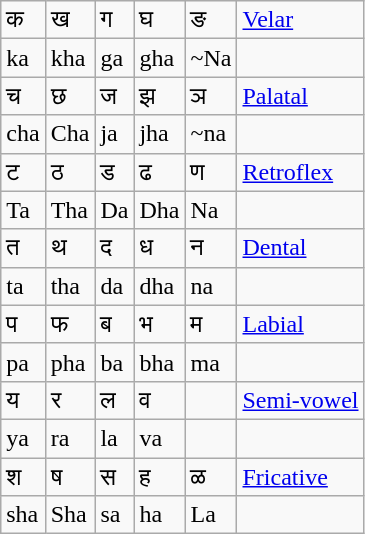<table class="wikitable">
<tr class="Unicode">
<td>क</td>
<td>ख</td>
<td>ग</td>
<td>घ</td>
<td>ङ</td>
<td><a href='#'>Velar</a></td>
</tr>
<tr>
<td>ka</td>
<td>kha</td>
<td>ga</td>
<td>gha</td>
<td>~Na</td>
<td></td>
</tr>
<tr class="Unicode">
<td>च</td>
<td>छ</td>
<td>ज</td>
<td>झ</td>
<td>ञ</td>
<td><a href='#'>Palatal</a></td>
</tr>
<tr>
<td>cha</td>
<td>Cha</td>
<td>ja</td>
<td>jha</td>
<td>~na</td>
<td></td>
</tr>
<tr class="Unicode">
<td>ट</td>
<td>ठ</td>
<td>ड</td>
<td>ढ</td>
<td>ण</td>
<td><a href='#'>Retroflex</a></td>
</tr>
<tr>
<td>Ta</td>
<td>Tha</td>
<td>Da</td>
<td>Dha</td>
<td>Na</td>
<td></td>
</tr>
<tr class="Unicode">
<td>त</td>
<td>थ</td>
<td>द</td>
<td>ध</td>
<td>न</td>
<td><a href='#'>Dental</a></td>
</tr>
<tr>
<td>ta</td>
<td>tha</td>
<td>da</td>
<td>dha</td>
<td>na</td>
<td></td>
</tr>
<tr class="Unicode">
<td>प</td>
<td>फ</td>
<td>ब</td>
<td>भ</td>
<td>म</td>
<td><a href='#'>Labial</a></td>
</tr>
<tr>
<td>pa</td>
<td>pha</td>
<td>ba</td>
<td>bha</td>
<td>ma</td>
<td></td>
</tr>
<tr class="Unicode">
<td>य</td>
<td>र</td>
<td>ल</td>
<td>व</td>
<td></td>
<td><a href='#'>Semi-vowel</a></td>
</tr>
<tr>
<td>ya</td>
<td>ra</td>
<td>la</td>
<td>va</td>
<td></td>
<td></td>
</tr>
<tr class="Unicode">
<td>श</td>
<td>ष</td>
<td>स</td>
<td>ह</td>
<td>ळ</td>
<td><a href='#'>Fricative</a></td>
</tr>
<tr>
<td>sha</td>
<td>Sha</td>
<td>sa</td>
<td>ha</td>
<td>La</td>
<td></td>
</tr>
</table>
